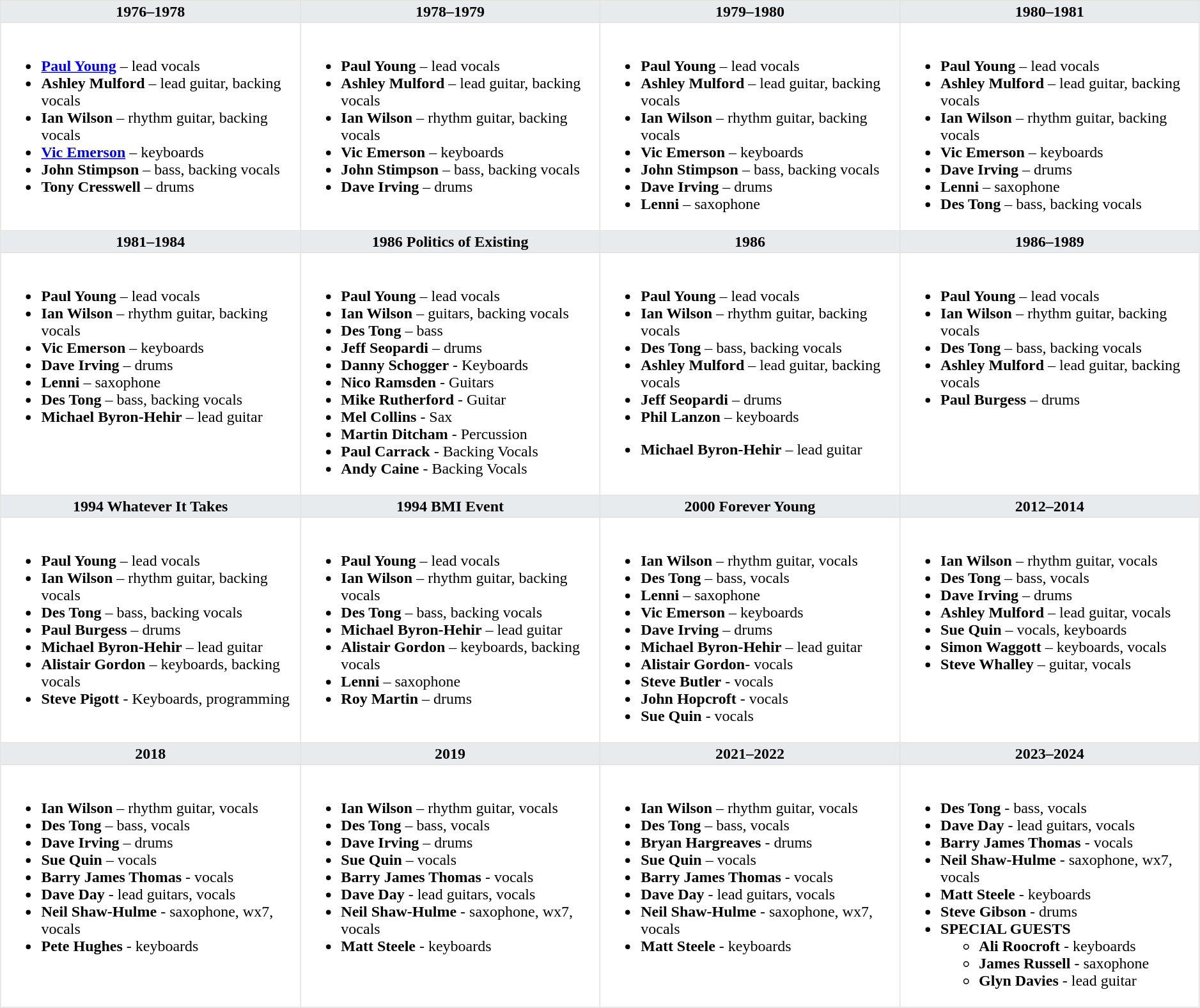<table class="toccolours" border="1" cellpadding="2" cellspacing="0" style="float:width:375px; margin:0 0 1em 1em; border-collapse:collapse; border:1px solid #e2e2e2; width:99%;">
<tr>
<th style="vertical-align:top; background:#e7ebee; width:25%;">1976–1978</th>
<th style="vertical-align:top; background:#e7ebee; width:25%;">1978–1979</th>
<th style="vertical-align:top; background:#e7ebee; width:25%;">1979–1980</th>
<th style="vertical-align:top; background:#e7ebee; width:25%;">1980–1981</th>
</tr>
<tr>
<td valign=top><br><ul><li><strong><a href='#'>Paul Young</a></strong> – lead vocals</li><li><strong>Ashley Mulford</strong> – lead guitar, backing vocals</li><li><strong>Ian Wilson</strong> – rhythm guitar, backing vocals</li><li><strong><a href='#'>Vic Emerson</a></strong> – keyboards</li><li><strong>John Stimpson</strong> – bass, backing vocals</li><li><strong>Tony Cresswell</strong> – drums</li></ul></td>
<td valign=top><br><ul><li><strong>Paul Young</strong> – lead vocals</li><li><strong>Ashley Mulford</strong> – lead guitar, backing vocals</li><li><strong>Ian Wilson</strong> – rhythm guitar, backing vocals</li><li><strong>Vic Emerson</strong> – keyboards</li><li><strong>John Stimpson</strong> – bass, backing vocals</li><li><strong>Dave Irving</strong> – drums</li></ul></td>
<td valign=top><br><ul><li><strong>Paul Young</strong> – lead vocals</li><li><strong>Ashley Mulford</strong> – lead guitar, backing vocals</li><li><strong>Ian Wilson</strong> – rhythm guitar, backing vocals</li><li><strong>Vic Emerson</strong> – keyboards</li><li><strong>John Stimpson</strong> – bass, backing vocals</li><li><strong>Dave Irving</strong> – drums</li><li><strong>Lenni</strong> – saxophone</li></ul></td>
<td valign=top><br><ul><li><strong>Paul Young</strong> – lead vocals</li><li><strong>Ashley Mulford</strong> – lead guitar, backing vocals</li><li><strong>Ian Wilson</strong> – rhythm guitar, backing vocals</li><li><strong>Vic Emerson</strong> – keyboards</li><li><strong>Dave Irving</strong> – drums</li><li><strong>Lenni</strong> – saxophone</li><li><strong>Des Tong</strong> – bass, backing vocals</li></ul></td>
</tr>
<tr>
<th style="vertical-align:top; background:#e7ebee; width:25%;">1981–1984</th>
<th style="vertical-align:top; background:#e7ebee; width:25%;">1986 Politics of Existing</th>
<th style="vertical-align:top; background:#e7ebee; width:25%;">1986</th>
<th style="vertical-align:top; background:#e7ebee; width:25%;">1986–1989</th>
</tr>
<tr>
<td valign=top><br><ul><li><strong>Paul Young</strong> – lead vocals</li><li><strong>Ian Wilson</strong> – rhythm guitar, backing vocals</li><li><strong>Vic Emerson</strong> – keyboards</li><li><strong>Dave Irving</strong> – drums</li><li><strong>Lenni</strong> – saxophone</li><li><strong>Des Tong</strong> – bass, backing vocals</li><li><strong>Michael Byron-Hehir</strong> – lead guitar</li></ul></td>
<td valign=top><br><ul><li><strong>Paul Young</strong> – lead vocals</li><li><strong>Ian Wilson</strong> – guitars, backing vocals</li><li><strong>Des Tong</strong> – bass</li><li><strong>Jeff Seopardi</strong> – drums</li><li><strong>Danny Schogger</strong> - Keyboards</li><li><strong>Nico Ramsden</strong> - Guitars</li><li><strong>Mike Rutherford</strong> - Guitar</li><li><strong>Mel Collins</strong> - Sax</li><li><strong>Martin Ditcham</strong> - Percussion</li><li><strong>Paul Carrack</strong> - Backing Vocals</li><li><strong>Andy Caine</strong> - Backing Vocals</li></ul></td>
<td valign=top><br><ul><li><strong>Paul Young</strong> – lead vocals</li><li><strong>Ian Wilson</strong> – rhythm guitar, backing vocals</li><li><strong>Des Tong</strong> – bass, backing vocals</li><li><strong>Ashley Mulford</strong> – lead guitar, backing vocals</li><li><strong>Jeff Seopardi</strong> – drums</li><li><strong>Phil Lanzon</strong> – keyboards</li></ul><ul><li><strong>Michael Byron-Hehir</strong> – lead guitar</li></ul></td>
<td valign=top><br><ul><li><strong>Paul Young</strong> – lead vocals</li><li><strong>Ian Wilson</strong> – rhythm guitar, backing vocals</li><li><strong>Des Tong</strong> – bass, backing vocals</li><li><strong>Ashley Mulford</strong> – lead guitar, backing vocals</li><li><strong>Paul Burgess</strong> – drums</li></ul></td>
</tr>
<tr>
<th style="vertical-align:top; background:#e7ebee; width:25%;">1994 Whatever It Takes</th>
<th style="vertical-align:top; background:#e7ebee; width:25%;">1994 BMI Event</th>
<th style="vertical-align:top; background:#e7ebee; width:25%;">2000 Forever Young</th>
<th style="vertical-align:top; background:#e7ebee; width:25%;">2012–2014</th>
</tr>
<tr>
<td valign=top><br><ul><li><strong>Paul Young</strong> – lead vocals</li><li><strong>Ian Wilson</strong> – rhythm guitar, backing vocals</li><li><strong>Des Tong</strong> – bass, backing vocals</li><li><strong>Paul Burgess</strong> – drums</li><li><strong>Michael Byron-Hehir</strong> – lead guitar</li><li><strong>Alistair Gordon</strong> – keyboards, backing vocals</li><li><strong>Steve Pigott</strong> - Keyboards, programming</li></ul></td>
<td valign=top><br><ul><li><strong>Paul Young</strong> – lead vocals</li><li><strong>Ian Wilson</strong> – rhythm guitar, backing vocals</li><li><strong>Des Tong</strong> – bass, backing vocals</li><li><strong>Michael Byron-Hehir</strong> – lead guitar</li><li><strong>Alistair Gordon</strong> – keyboards, backing vocals</li><li><strong>Lenni</strong> – saxophone</li><li><strong>Roy Martin</strong> – drums</li></ul></td>
<td valign=top><br><ul><li><strong>Ian Wilson</strong> – rhythm guitar, vocals</li><li><strong>Des Tong</strong> – bass, vocals</li><li><strong>Lenni</strong> – saxophone</li><li><strong>Vic Emerson</strong> – keyboards</li><li><strong>Dave Irving</strong> – drums</li><li><strong>Michael Byron-Hehir</strong> – lead guitar</li><li><strong>Alistair Gordon</strong>- vocals</li><li><strong>Steve Butler</strong> - vocals</li><li><strong>John Hopcroft</strong> - vocals</li><li><strong>Sue Quin</strong> - vocals</li></ul></td>
<td valign=top><br><ul><li><strong>Ian Wilson</strong> – rhythm guitar, vocals</li><li><strong>Des Tong</strong> – bass, vocals</li><li><strong>Dave Irving</strong> – drums</li><li><strong>Ashley Mulford</strong> – lead guitar, vocals</li><li><strong>Sue Quin</strong> – vocals, keyboards</li><li><strong>Simon Waggott</strong> – keyboards, vocals</li><li><strong>Steve Whalley</strong> – guitar, vocals</li></ul></td>
</tr>
<tr>
<th style="vertical-align:top; background:#e7ebee; width:25%;">2018</th>
<th style="vertical-align:top; background:#e7ebee; width:25%;">2019</th>
<th style="vertical-align:top; background:#e7ebee; width:25%;">2021–2022</th>
<th style="vertical-align:top; background:#e7ebee; width:25%;">2023–2024</th>
</tr>
<tr>
<td valign=top><br><ul><li><strong>Ian Wilson</strong> – rhythm guitar, vocals</li><li><strong>Des Tong</strong> – bass, vocals</li><li><strong>Dave Irving</strong> – drums</li><li><strong>Sue Quin</strong> – vocals</li><li><strong>Barry James Thomas</strong> - vocals</li><li><strong>Dave Day</strong> - lead guitars, vocals</li><li><strong>Neil Shaw-Hulme</strong> - saxophone, wx7, vocals</li><li><strong>Pete Hughes</strong> - keyboards</li></ul></td>
<td valign=top><br><ul><li><strong>Ian Wilson</strong> – rhythm guitar, vocals</li><li><strong>Des Tong</strong> – bass, vocals</li><li><strong>Dave Irving</strong> – drums</li><li><strong>Sue Quin</strong> – vocals</li><li><strong>Barry James Thomas</strong> - vocals</li><li><strong>Dave Day</strong> - lead guitars, vocals</li><li><strong>Neil Shaw-Hulme</strong> - saxophone, wx7, vocals</li><li><strong>Matt Steele</strong> - keyboards</li></ul></td>
<td valign=top><br><ul><li><strong>Ian Wilson</strong> – rhythm guitar, vocals</li><li><strong>Des Tong</strong> – bass, vocals</li><li><strong>Bryan Hargreaves</strong> - drums</li><li><strong>Sue Quin</strong> – vocals</li><li><strong>Barry James Thomas</strong> - vocals</li><li><strong>Dave Day</strong> - lead guitars, vocals</li><li><strong>Neil Shaw-Hulme</strong> - saxophone, wx7, vocals</li><li><strong>Matt Steele</strong> - keyboards</li></ul></td>
<td valign=top><br><ul><li><strong>Des Tong</strong> - bass, vocals</li><li><strong>Dave Day</strong> - lead guitars, vocals</li><li><strong>Barry James Thomas</strong> - vocals</li><li><strong>Neil Shaw-Hulme</strong> - saxophone, wx7, vocals</li><li><strong>Matt Steele</strong> - keyboards</li><li><strong>Steve Gibson</strong> - drums</li><li><strong>SPECIAL GUESTS</strong><ul><li><strong>Ali Roocroft</strong> - keyboards</li><li><strong>James Russell</strong> - saxophone</li><li><strong>Glyn Davies</strong> - lead guitar</li></ul></li></ul></td>
</tr>
</table>
